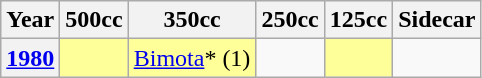<table class="wikitable">
<tr>
<th>Year</th>
<th>500cc</th>
<th>350cc</th>
<th>250cc</th>
<th>125cc</th>
<th>Sidecar</th>
</tr>
<tr>
<th><a href='#'>1980</a></th>
<td style="background:#ffff99;"></td>
<td style="background:#ffff99;"> <a href='#'>Bimota</a>* (1)</td>
<td></td>
<td style="background:#ffff99;"></td>
<td></td>
</tr>
</table>
